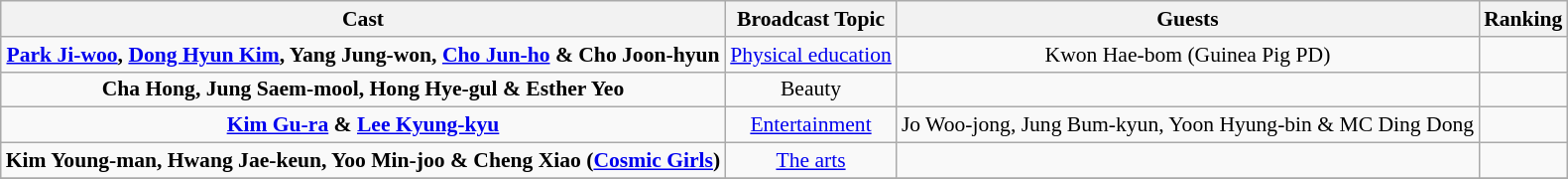<table class="wikitable" style="font-size:90%;">
<tr>
<th>Cast</th>
<th>Broadcast Topic</th>
<th>Guests</th>
<th>Ranking</th>
</tr>
<tr align="center">
<td><strong><a href='#'>Park Ji-woo</a>, <a href='#'>Dong Hyun Kim</a>, Yang Jung-won, <a href='#'>Cho Jun-ho</a> & Cho Joon-hyun</strong></td>
<td><a href='#'>Physical education</a></td>
<td>Kwon Hae-bom (Guinea Pig PD)</td>
<td></td>
</tr>
<tr align="center">
<td><strong>Cha Hong, Jung Saem-mool, Hong Hye-gul & Esther Yeo</strong></td>
<td>Beauty</td>
<td></td>
<td></td>
</tr>
<tr align="center">
<td><strong><a href='#'>Kim Gu-ra</a> & <a href='#'>Lee Kyung-kyu</a></strong></td>
<td><a href='#'>Entertainment</a></td>
<td>Jo Woo-jong, Jung Bum-kyun, Yoon Hyung-bin & MC Ding Dong</td>
<td></td>
</tr>
<tr align="center">
<td><strong>Kim Young-man, Hwang Jae-keun, Yoo Min-joo & Cheng Xiao (<a href='#'>Cosmic Girls</a>)</strong></td>
<td><a href='#'>The arts</a></td>
<td></td>
<td></td>
</tr>
<tr>
</tr>
</table>
